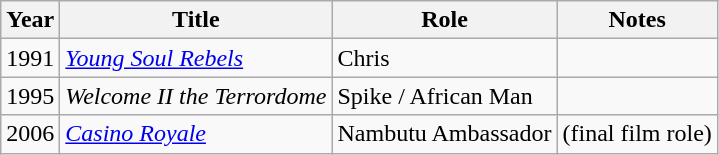<table class="wikitable">
<tr>
<th>Year</th>
<th>Title</th>
<th>Role</th>
<th>Notes</th>
</tr>
<tr>
<td>1991</td>
<td><em><a href='#'>Young Soul Rebels</a></em></td>
<td>Chris</td>
<td></td>
</tr>
<tr>
<td>1995</td>
<td><em>Welcome II the Terrordome</em></td>
<td>Spike / African Man</td>
<td></td>
</tr>
<tr>
<td>2006</td>
<td><em><a href='#'>Casino Royale</a></em></td>
<td>Nambutu Ambassador</td>
<td>(final film role)</td>
</tr>
</table>
